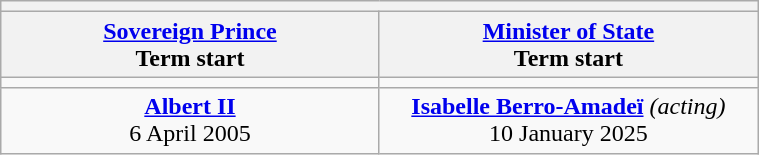<table class="wikitable" width="40%" style="text-align: center">
<tr>
<th colspan="2"></th>
</tr>
<tr>
<th width="20%"><a href='#'>Sovereign Prince</a><br>Term start</th>
<th width="20%"><a href='#'>Minister of State</a><br>Term start</th>
</tr>
<tr>
<td></td>
<td></td>
</tr>
<tr>
<td><strong><a href='#'>Albert II</a></strong><br>6 April 2005</td>
<td><strong><a href='#'>Isabelle Berro-Amadeï</a></strong> <em>(acting)</em><br>10 January 2025</td>
</tr>
</table>
